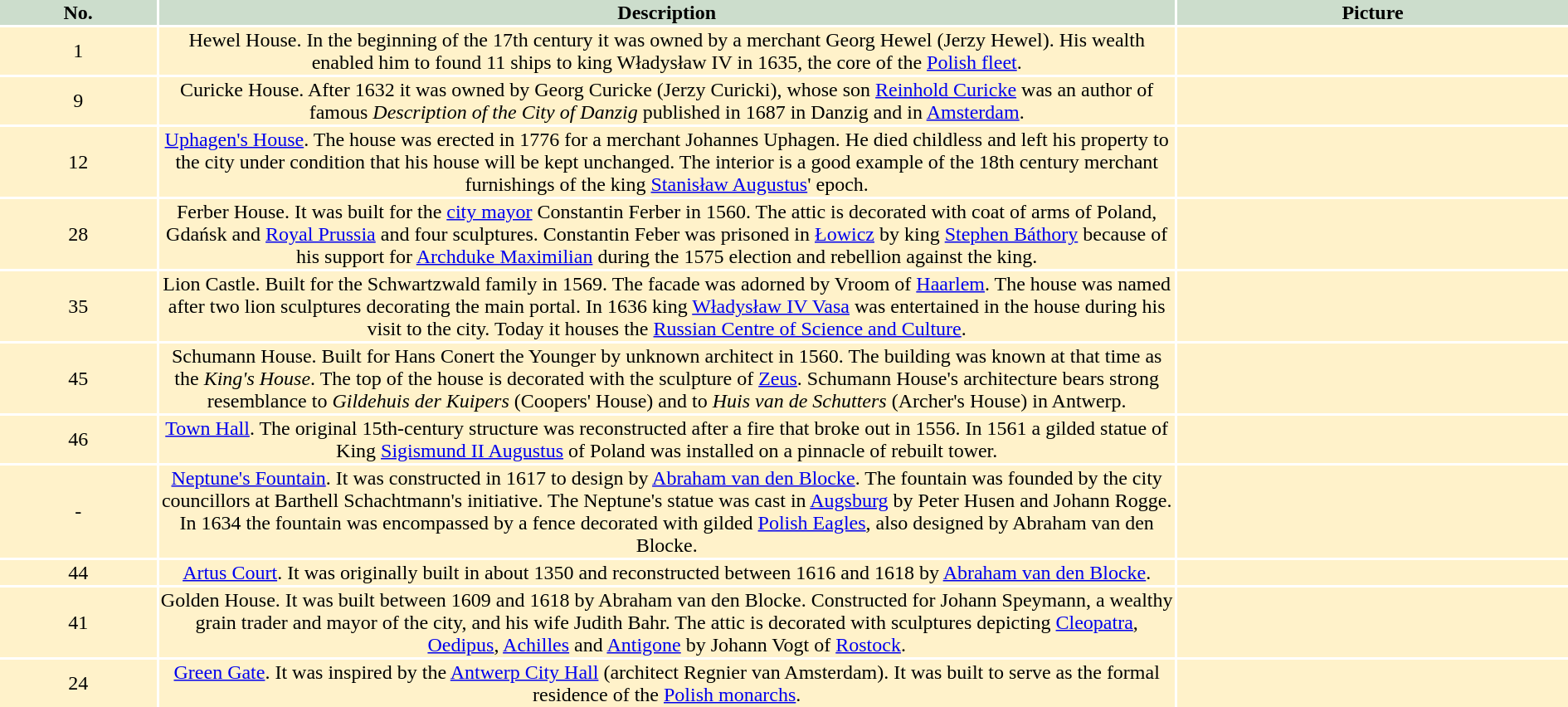<table>
<tr ---- bgcolor="#ccddcc">
<th width=4%>No.</th>
<th width=26%>Description</th>
<th width=10%>Picture</th>
</tr>
<tr ---- bgcolor="#FFF2CA">
<td align="center">1</td>
<td align="center">Hewel House. In the beginning of the 17th century it was owned by a merchant Georg Hewel (Jerzy Hewel). His wealth enabled him to found 11 ships to king Władysław IV in 1635, the core of the <a href='#'>Polish fleet</a>.</td>
<td align="center"></td>
</tr>
<tr ---- bgcolor="#FFF2CA">
<td align="center">9</td>
<td align="center">Curicke House. After 1632 it was owned by Georg Curicke (Jerzy Curicki), whose son <a href='#'>Reinhold Curicke</a> was an author of famous <em>Description of the City of Danzig</em> published in 1687 in Danzig and in <a href='#'>Amsterdam</a>.</td>
<td align="center"></td>
</tr>
<tr ---- bgcolor="#FFF2CA">
<td align="center">12</td>
<td align="center"><a href='#'>Uphagen's House</a>. The house was erected in 1776 for a merchant Johannes Uphagen. He died childless and left his property to the city under condition that his house will be kept unchanged. The interior is a good example of the 18th century merchant furnishings of the king <a href='#'>Stanisław Augustus</a>' epoch.</td>
<td align="center"></td>
</tr>
<tr ---- bgcolor="#FFF2CA">
<td align="center">28</td>
<td align="center">Ferber House. It was built for the <a href='#'>city mayor</a> Constantin Ferber in 1560. The attic is decorated with coat of arms of Poland, Gdańsk and <a href='#'>Royal Prussia</a> and four sculptures. Constantin Feber was prisoned in <a href='#'>Łowicz</a> by king <a href='#'>Stephen Báthory</a> because of his support for <a href='#'>Archduke Maximilian</a> during the 1575 election and rebellion against the king.</td>
<td align="center"></td>
</tr>
<tr ---- bgcolor="#FFF2CA">
<td align="center">35</td>
<td align="center">Lion Castle. Built for the Schwartzwald family in 1569. The facade was adorned by Vroom of <a href='#'>Haarlem</a>. The house was named after two lion sculptures decorating the main portal. In 1636 king <a href='#'>Władysław IV Vasa</a> was entertained in the house during his visit to the city. Today it houses the <a href='#'>Russian Centre of Science and Culture</a>.</td>
<td align="center"></td>
</tr>
<tr ---- bgcolor="#FFF2CA">
<td align="center">45</td>
<td align="center">Schumann House. Built for Hans Conert the Younger by unknown architect in 1560. The building was known at that time as the <em>King's House</em>. The top of the house is decorated with the sculpture of <a href='#'>Zeus</a>. Schumann House's architecture bears strong resemblance to <em>Gildehuis der Kuipers</em> (Coopers' House) and to <em>Huis van de Schutters</em> (Archer's House) in Antwerp.</td>
<td align="center"></td>
</tr>
<tr ---- bgcolor="#FFF2CA">
<td align="center">46</td>
<td align="center"><a href='#'>Town Hall</a>. The original 15th-century structure was reconstructed after a fire that broke out in 1556. In 1561 a gilded statue of King <a href='#'>Sigismund II Augustus</a> of Poland was installed on a pinnacle of rebuilt tower.</td>
<td align="center"></td>
</tr>
<tr ---- bgcolor="#FFF2CA">
<td align="center">-</td>
<td align="center"><a href='#'>Neptune's Fountain</a>. It was constructed in 1617 to design by <a href='#'>Abraham van den Blocke</a>. The fountain was founded by the city councillors at Barthell Schachtmann's initiative. The Neptune's statue was cast in <a href='#'>Augsburg</a> by Peter Husen and Johann Rogge. In 1634 the fountain was encompassed by a fence decorated with gilded <a href='#'>Polish Eagles</a>, also designed by Abraham van den Blocke.</td>
<td align="center"></td>
</tr>
<tr ---- bgcolor="#FFF2CA">
<td align="center">44</td>
<td align="center"><a href='#'>Artus Court</a>. It was originally built in about 1350 and reconstructed between 1616 and 1618 by <a href='#'>Abraham van den Blocke</a>.</td>
<td align="center"></td>
</tr>
<tr ---- bgcolor="#FFF2CA">
<td align="center">41</td>
<td align="center">Golden House. It was built between 1609 and 1618 by Abraham van den Blocke. Constructed for Johann Speymann, a wealthy grain trader and mayor of the city, and his wife Judith Bahr. The attic is decorated with sculptures depicting <a href='#'>Cleopatra</a>, <a href='#'>Oedipus</a>, <a href='#'>Achilles</a> and <a href='#'>Antigone</a> by Johann Vogt of <a href='#'>Rostock</a>.</td>
<td align="center"></td>
</tr>
<tr ---- bgcolor="#FFF2CA">
<td align="center">24</td>
<td align="center"><a href='#'>Green Gate</a>. It was inspired by the <a href='#'>Antwerp City Hall</a> (architect Regnier van Amsterdam). It was built to serve as the formal residence of the <a href='#'>Polish monarchs</a>.</td>
<td align="center"></td>
</tr>
</table>
